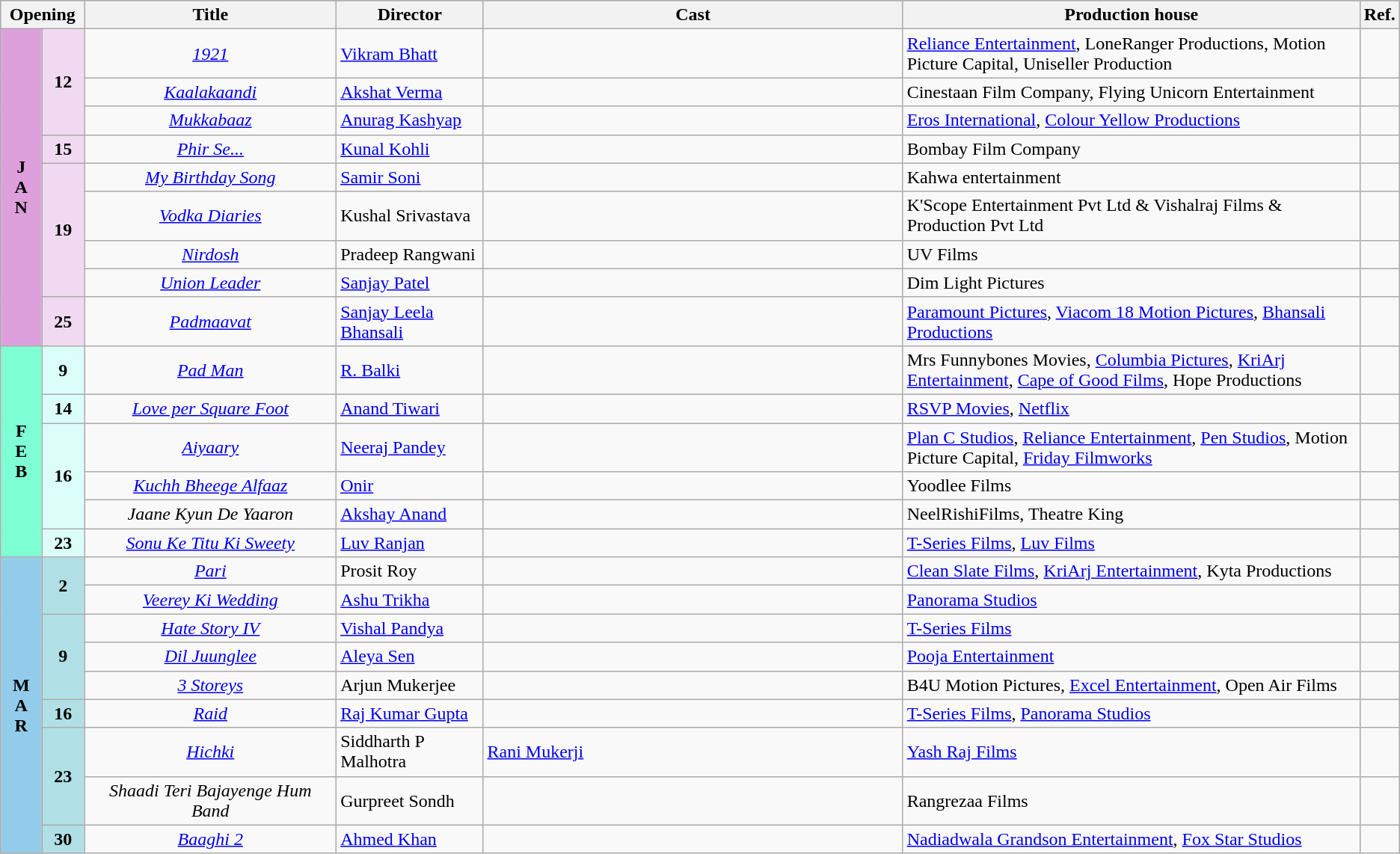<table class="wikitable">
<tr style="background:#b0e0e6;text-align:center;">
<th colspan="2" style="width:6%;"><strong>Opening</strong></th>
<th style="width:18%;"><strong>Title</strong></th>
<th style="width:10.5%;"><strong>Director</strong></th>
<th style="width:30%;"><strong>Cast</strong></th>
<th>Production house</th>
<th>Ref.</th>
</tr>
<tr>
<td rowspan="9" style="text-align:center; background:plum; textcolor:#000;"><strong>J<br>A<br>N</strong></td>
<td rowspan="3" style="text-align:center;background:#f1daf1;"><strong>12</strong></td>
<td style="text-align:center;"><em><a href='#'>1921</a></em></td>
<td><a href='#'>Vikram Bhatt</a></td>
<td></td>
<td><a href='#'>Reliance Entertainment</a>, LoneRanger Productions, Motion Picture Capital, Uniseller Production</td>
<td></td>
</tr>
<tr>
<td style="text-align:center;"><em><a href='#'>Kaalakaandi</a></em></td>
<td><a href='#'>Akshat Verma</a></td>
<td></td>
<td>Cinestaan Film Company, Flying Unicorn Entertainment</td>
<td></td>
</tr>
<tr>
<td style="text-align:center;"><em><a href='#'>Mukkabaaz</a></em></td>
<td><a href='#'>Anurag Kashyap</a></td>
<td></td>
<td><a href='#'>Eros International</a>, <a href='#'>Colour Yellow Productions</a></td>
<td></td>
</tr>
<tr>
<td rowspan="1" style="text-align:center;background:#f1daf1;"><strong>15</strong></td>
<td style="text-align:center;"><em><a href='#'>Phir Se...</a></em></td>
<td><a href='#'>Kunal Kohli</a></td>
<td></td>
<td>Bombay Film Company</td>
<td></td>
</tr>
<tr>
<td rowspan="4" style="text-align:center;background:#f1daf1;"><strong>19</strong></td>
<td style="text-align:center;"><em><a href='#'>My Birthday Song</a></em></td>
<td><a href='#'>Samir Soni</a></td>
<td></td>
<td>Kahwa entertainment</td>
<td></td>
</tr>
<tr>
<td style="text-align:center;"><em><a href='#'>Vodka Diaries</a></em></td>
<td>Kushal Srivastava</td>
<td></td>
<td>K'Scope Entertainment Pvt Ltd & Vishalraj Films & Production Pvt Ltd</td>
<td></td>
</tr>
<tr>
<td style="text-align:center;"><em><a href='#'>Nirdosh</a></em></td>
<td>Pradeep Rangwani</td>
<td></td>
<td>UV Films</td>
<td></td>
</tr>
<tr>
<td style="text-align:center;"><em><a href='#'>Union Leader</a></em></td>
<td><a href='#'>Sanjay Patel</a></td>
<td></td>
<td>Dim Light Pictures</td>
<td></td>
</tr>
<tr>
<td rowspan="1" style="text-align:center;background:#f1daf1;"><strong>25</strong></td>
<td style="text-align:center;"><em><a href='#'>Padmaavat</a></em></td>
<td><a href='#'>Sanjay Leela Bhansali</a></td>
<td></td>
<td><a href='#'>Paramount Pictures</a>, <a href='#'>Viacom 18 Motion Pictures</a>, <a href='#'>Bhansali Productions</a></td>
<td></td>
</tr>
<tr>
<td rowspan="6" style="text-align:center; background:#7FFFD4; textcolor:#000;"><strong>F<br>E<br>B</strong></td>
<td rowspan="1" style="text-align:center;background:#DBFFF8;"><strong>9</strong></td>
<td style="text-align:center; style=background:#ffc;"><em><a href='#'>Pad Man</a></em></td>
<td><a href='#'>R. Balki</a></td>
<td></td>
<td>Mrs Funnybones Movies, <a href='#'>Columbia Pictures</a>, <a href='#'>KriArj Entertainment</a>, <a href='#'>Cape of Good Films</a>, Hope Productions</td>
<td></td>
</tr>
<tr>
<td style="text-align:center; background:#dbfff8; style=background:#ffc;"><strong>14</strong></td>
<td style="text-align:center;"><em><a href='#'>Love per Square Foot</a></em></td>
<td><a href='#'>Anand Tiwari</a></td>
<td></td>
<td><a href='#'>RSVP Movies</a>, <a href='#'>Netflix</a></td>
<td></td>
</tr>
<tr>
<td style="text-align:center;background:#DBFFF8;" rowspan="3"><strong>16</strong></td>
<td style="text-align:center; style=background:#ffc;"><em><a href='#'>Aiyaary</a></em></td>
<td><a href='#'>Neeraj Pandey</a></td>
<td></td>
<td><a href='#'>Plan C Studios</a>, <a href='#'>Reliance Entertainment</a>, <a href='#'>Pen Studios</a>, Motion Picture Capital, <a href='#'>Friday Filmworks</a></td>
<td></td>
</tr>
<tr>
<td style="text-align:center; style=background:#ffc;"><em><a href='#'>Kuchh Bheege Alfaaz</a></em></td>
<td><a href='#'>Onir</a></td>
<td></td>
<td>Yoodlee Films</td>
<td></td>
</tr>
<tr>
<td style="text-align:center; style=background:#ffc;"><em>Jaane Kyun De Yaaron</em></td>
<td><a href='#'>Akshay Anand</a></td>
<td></td>
<td>NeelRishiFilms, Theatre King</td>
<td><br></td>
</tr>
<tr>
<td rowspan="1" style="text-align:center;background:#DBFFF8;"><strong>23</strong></td>
<td style="text-align:center;"><em><a href='#'>Sonu Ke Titu Ki Sweety</a></em></td>
<td><a href='#'>Luv Ranjan</a></td>
<td></td>
<td><a href='#'>T-Series Films</a>, <a href='#'>Luv Films</a></td>
<td></td>
</tr>
<tr>
<td rowspan="9" style="text-align:center; background:#93CCEA; textcolor:#000;"><strong>M<br>A<br>R</strong></td>
<td rowspan="2" style="text-align:center;background:#B0E0E6;"><strong>2</strong></td>
<td style="text-align:center;"><em><a href='#'>Pari</a></em></td>
<td>Prosit Roy</td>
<td></td>
<td><a href='#'>Clean Slate Films</a>, <a href='#'>KriArj Entertainment</a>, Kyta Productions</td>
<td></td>
</tr>
<tr>
<td style="text-align:center;"><em><a href='#'>Veerey Ki Wedding</a></em></td>
<td><a href='#'>Ashu Trikha</a></td>
<td></td>
<td><a href='#'>Panorama Studios</a></td>
<td></td>
</tr>
<tr>
<td rowspan="3" style="text-align:center;background:#B0E0E6;"><strong>9</strong></td>
<td style="text-align:center;"><em><a href='#'>Hate Story IV</a></em></td>
<td><a href='#'>Vishal Pandya</a></td>
<td></td>
<td><a href='#'>T-Series Films</a></td>
<td></td>
</tr>
<tr>
<td style="text-align:center;"><em><a href='#'>Dil Juunglee</a></em></td>
<td><a href='#'>Aleya Sen</a></td>
<td></td>
<td><a href='#'>Pooja Entertainment</a></td>
<td></td>
</tr>
<tr>
<td style="text-align:center;"><em><a href='#'>3 Storeys</a></em></td>
<td>Arjun Mukerjee</td>
<td></td>
<td>B4U Motion Pictures, <a href='#'>Excel Entertainment</a>, Open Air Films</td>
<td></td>
</tr>
<tr>
<td rowspan="1" style="text-align:center;background:#B0E0E6;"><strong>16</strong></td>
<td style="text-align:center;"><em><a href='#'>Raid</a></em></td>
<td><a href='#'>Raj Kumar Gupta</a></td>
<td></td>
<td><a href='#'>T-Series Films</a>, <a href='#'>Panorama Studios</a></td>
<td></td>
</tr>
<tr>
<td rowspan="2" style="text-align:center; background:#b0e0e6;"><strong>23</strong></td>
<td style="text-align:center;"><em><a href='#'>Hichki</a></em></td>
<td>Siddharth P Malhotra</td>
<td><a href='#'>Rani Mukerji</a></td>
<td><a href='#'>Yash Raj Films</a></td>
<td></td>
</tr>
<tr>
<td style="text-align:center;"><em>Shaadi Teri Bajayenge Hum Band</em></td>
<td>Gurpreet Sondh</td>
<td></td>
<td>Rangrezaa Films</td>
<td></td>
</tr>
<tr>
<td style="text-align:center; background:#b0e0e6;"><strong>30</strong></td>
<td style="text-align:center;"><em><a href='#'>Baaghi 2</a></em></td>
<td><a href='#'>Ahmed Khan</a></td>
<td></td>
<td><a href='#'>Nadiadwala Grandson Entertainment</a>, <a href='#'>Fox Star Studios</a></td>
<td></td>
</tr>
</table>
